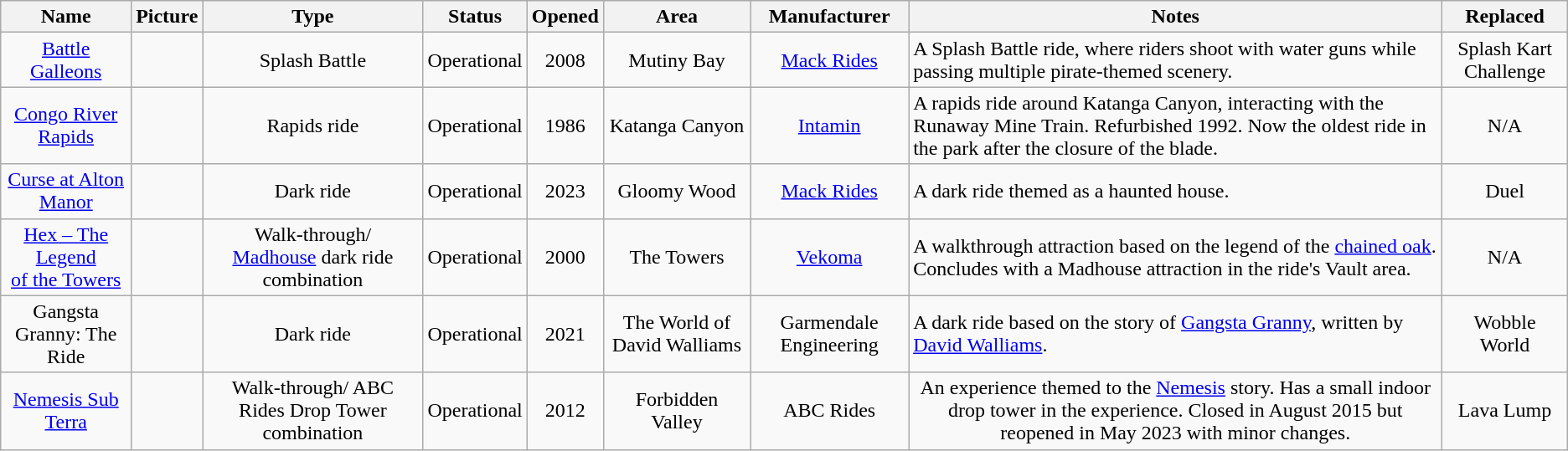<table class="sortable wikitable" style="text-align:center;">
<tr>
<th>Name</th>
<th>Picture</th>
<th>Type</th>
<th>Status</th>
<th>Opened</th>
<th>Area</th>
<th>Manufacturer</th>
<th ! class=unsortable>Notes</th>
<th>Replaced</th>
</tr>
<tr>
<td><a href='#'>Battle Galleons</a></td>
<td> </td>
<td>Splash Battle</td>
<td>Operational</td>
<td>2008</td>
<td>Mutiny Bay</td>
<td><a href='#'>Mack Rides</a></td>
<td style="text-align:left">A Splash Battle ride, where riders shoot with water guns while passing multiple pirate-themed scenery.</td>
<td>Splash Kart Challenge</td>
</tr>
<tr>
<td><a href='#'>Congo River Rapids</a></td>
<td> </td>
<td>Rapids ride</td>
<td>Operational</td>
<td>1986</td>
<td>Katanga Canyon</td>
<td><a href='#'>Intamin</a></td>
<td style="text-align:left">A rapids ride around Katanga Canyon, interacting with the Runaway Mine Train. Refurbished 1992. Now the oldest ride in the park after the closure of the blade.</td>
<td>N/A</td>
</tr>
<tr>
<td><a href='#'>Curse at Alton Manor</a></td>
<td> </td>
<td>Dark ride</td>
<td>Operational</td>
<td>2023</td>
<td>Gloomy Wood</td>
<td><a href='#'>Mack Rides</a></td>
<td style="text-align:left">A dark ride themed as a haunted house.</td>
<td>Duel</td>
</tr>
<tr>
<td><a href='#'>Hex – The Legend<br>of the Towers</a></td>
<td> </td>
<td>Walk-through/<br><a href='#'>Madhouse</a> dark ride combination</td>
<td>Operational</td>
<td>2000</td>
<td>The Towers</td>
<td><a href='#'>Vekoma</a></td>
<td style="text-align:left">A walkthrough attraction based on the legend of the <a href='#'>chained oak</a>. Concludes with a Madhouse attraction in the ride's Vault area.</td>
<td>N/A</td>
</tr>
<tr>
<td>Gangsta Granny: The Ride</td>
<td> </td>
<td>Dark ride</td>
<td>Operational</td>
<td>2021</td>
<td>The World of David Walliams</td>
<td>Garmendale Engineering</td>
<td style="text-align:left">A dark ride based on the story of <a href='#'>Gangsta Granny</a>, written by <a href='#'>David Walliams</a>.</td>
<td>Wobble World</td>
</tr>
<tr>
<td><a href='#'>Nemesis Sub Terra</a></td>
<td> </td>
<td>Walk-through/ ABC Rides Drop Tower combination</td>
<td>Operational</td>
<td>2012</td>
<td>Forbidden Valley</td>
<td>ABC Rides</td>
<td>An experience themed to the <a href='#'>Nemesis</a> story. Has a small indoor drop tower in the experience. Closed in August 2015 but reopened in May 2023 with minor changes.</td>
<td>Lava Lump</td>
</tr>
</table>
